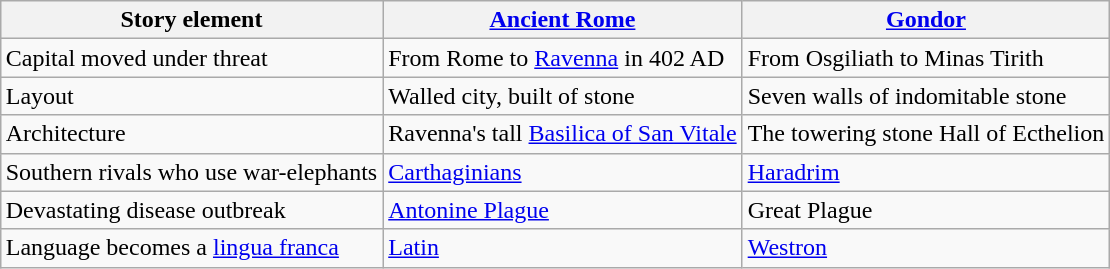<table class="wikitable" style="margin:1em auto;">
<tr>
<th>Story element</th>
<th><a href='#'>Ancient Rome</a></th>
<th><a href='#'>Gondor</a></th>
</tr>
<tr>
<td>Capital moved under threat</td>
<td>From Rome to <a href='#'>Ravenna</a> in 402 AD</td>
<td>From Osgiliath to Minas Tirith</td>
</tr>
<tr>
<td>Layout</td>
<td>Walled city, built of stone</td>
<td>Seven walls of indomitable stone</td>
</tr>
<tr>
<td>Architecture</td>
<td>Ravenna's tall <a href='#'>Basilica of San Vitale</a></td>
<td>The towering stone Hall of Ecthelion</td>
</tr>
<tr>
<td>Southern rivals who use war-elephants</td>
<td><a href='#'>Carthaginians</a></td>
<td><a href='#'>Haradrim</a></td>
</tr>
<tr>
<td>Devastating disease outbreak</td>
<td><a href='#'>Antonine Plague</a></td>
<td>Great Plague</td>
</tr>
<tr>
<td>Language becomes a <a href='#'>lingua franca</a></td>
<td><a href='#'>Latin</a></td>
<td><a href='#'>Westron</a></td>
</tr>
</table>
